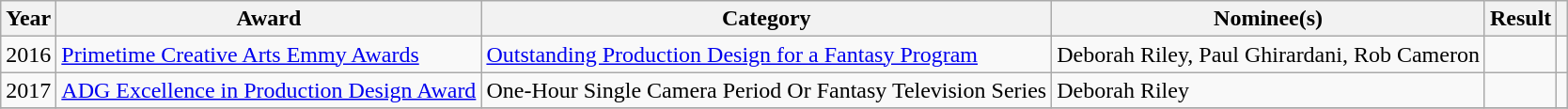<table class="wikitable sortable plainrowheaders">
<tr>
<th>Year</th>
<th>Award</th>
<th>Category</th>
<th>Nominee(s)</th>
<th>Result</th>
<th class="unsortable"></th>
</tr>
<tr>
<td>2016</td>
<td scope="row"><a href='#'>Primetime Creative Arts Emmy Awards</a></td>
<td scope="row"><a href='#'>Outstanding Production Design for a Fantasy Program</a></td>
<td scope="row">Deborah Riley, Paul Ghirardani, Rob Cameron</td>
<td></td>
<td></td>
</tr>
<tr>
<td>2017</td>
<td scope="row"><a href='#'>ADG Excellence in Production Design Award</a></td>
<td scope="row">One-Hour Single Camera Period Or Fantasy Television Series</td>
<td scope="row">Deborah Riley</td>
<td></td>
<td></td>
</tr>
<tr>
</tr>
</table>
